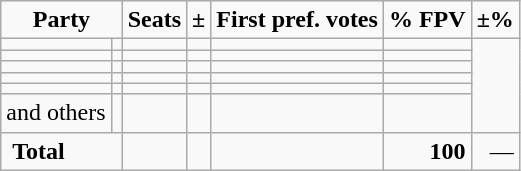<table class="wikitable">
<tr>
<td colspan="2" rowspan="1" align="center" valign="top"><strong>Party</strong></td>
<td valign="top"><strong>Seats</strong></td>
<td valign="top" align="center"><strong>±</strong></td>
<td valign="top"><strong>First pref. votes</strong></td>
<td valign="top"><strong>% FPV</strong></td>
<td valign="top" align="center"><strong>±%</strong></td>
</tr>
<tr>
<td></td>
<td align="right"></td>
<td align="right"></td>
<td align="right"></td>
<td align="right"></td>
<td align="right"></td>
</tr>
<tr>
<td></td>
<td align="right"></td>
<td align="right"></td>
<td align="right"></td>
<td align="right"></td>
<td align="right"></td>
</tr>
<tr>
<td></td>
<td align="right"></td>
<td align="right"></td>
<td align="right"></td>
<td align="right"></td>
<td align="right"></td>
</tr>
<tr>
<td></td>
<td align="right"></td>
<td align="right"></td>
<td align="right"></td>
<td align="right"></td>
<td align="right"></td>
</tr>
<tr>
<td></td>
<td align="right"></td>
<td align="right"></td>
<td align="right"></td>
<td align="right"></td>
<td align="right"></td>
</tr>
<tr>
<td> and others</td>
<td align="right"></td>
<td align="right"></td>
<td align="right"></td>
<td align="right"></td>
<td align="right"></td>
</tr>
<tr>
<td colspan="2" rowspan="1"> <strong>Total</strong></td>
<td align="right"><strong> </strong></td>
<td align="right"></td>
<td align="right"></td>
<td align="right"><strong>100</strong></td>
<td align="right">—</td>
</tr>
</table>
